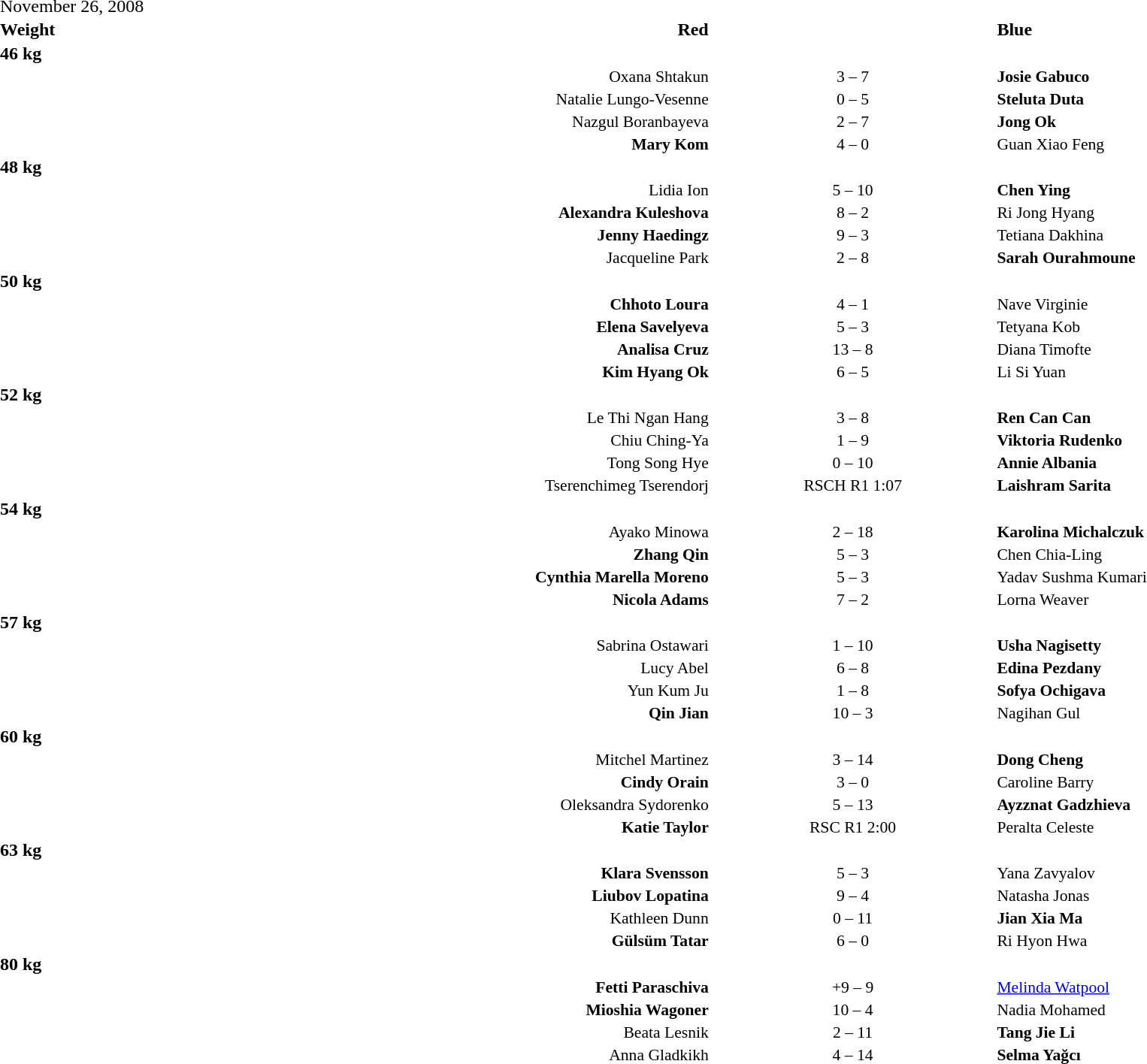<table width=100% cellspacing=1>
<tr>
<th width=20%></th>
<th width=30%></th>
<th width=20%></th>
<th width=30%></th>
</tr>
<tr>
<td>November 26, 2008</td>
</tr>
<tr>
<td><strong>Weight</strong></td>
<td align=right><strong>Red</strong></td>
<td></td>
<td><strong>Blue</strong></td>
</tr>
<tr>
<td><strong>46 kg</strong></td>
</tr>
<tr style=font-size:90%>
<td></td>
<td align=right>Oxana Shtakun </td>
<td align=center>3 – 7</td>
<td> <strong>Josie Gabuco</strong></td>
</tr>
<tr style=font-size:90%>
<td></td>
<td align=right>Natalie Lungo-Vesenne </td>
<td align=center>0 – 5</td>
<td> <strong>Steluta Duta</strong></td>
</tr>
<tr style=font-size:90%>
<td></td>
<td align=right>Nazgul Boranbayeva </td>
<td align=center>2 – 7</td>
<td> <strong>Jong Ok</strong></td>
</tr>
<tr style=font-size:90%>
<td></td>
<td align=right><strong>Mary Kom</strong> </td>
<td align=center>4 – 0</td>
<td> Guan Xiao Feng</td>
</tr>
<tr>
<td><strong>48 kg</strong></td>
</tr>
<tr style=font-size:90%>
<td></td>
<td align=right>Lidia Ion </td>
<td align=center>5 – 10</td>
<td> <strong>Chen Ying</strong></td>
</tr>
<tr style=font-size:90%>
<td></td>
<td align=right><strong>Alexandra Kuleshova</strong> </td>
<td align=center>8 – 2</td>
<td> Ri Jong Hyang</td>
</tr>
<tr style=font-size:90%>
<td></td>
<td align=right><strong>Jenny Haedingz</strong> </td>
<td align=center>9 – 3</td>
<td> Tetiana Dakhina</td>
</tr>
<tr style=font-size:90%>
<td></td>
<td align=right>Jacqueline Park </td>
<td align=center>2 – 8</td>
<td> <strong>Sarah Ourahmoune</strong></td>
</tr>
<tr>
<td><strong>50 kg</strong></td>
</tr>
<tr style=font-size:90%>
<td></td>
<td align=right><strong>Chhoto Loura</strong> </td>
<td align=center>4 – 1</td>
<td> Nave Virginie</td>
</tr>
<tr style=font-size:90%>
<td></td>
<td align=right><strong>Elena Savelyeva</strong> </td>
<td align=center>5 – 3</td>
<td> Tetyana Kob</td>
</tr>
<tr style=font-size:90%>
<td></td>
<td align=right><strong>Analisa Cruz</strong> </td>
<td align=center>13 – 8</td>
<td> Diana Timofte</td>
</tr>
<tr style=font-size:90%>
<td></td>
<td align=right><strong>Kim Hyang Ok</strong> </td>
<td align=center>6 – 5</td>
<td> Li Si Yuan</td>
</tr>
<tr>
<td><strong>52 kg</strong></td>
</tr>
<tr style=font-size:90%>
<td></td>
<td align=right>Le Thi Ngan Hang </td>
<td align=center>3 – 8</td>
<td> <strong>Ren Can Can</strong></td>
</tr>
<tr style=font-size:90%>
<td></td>
<td align=right>Chiu Ching-Ya </td>
<td align=center>1 – 9</td>
<td> <strong>Viktoria Rudenko</strong></td>
</tr>
<tr style=font-size:90%>
<td></td>
<td align=right>Tong Song Hye </td>
<td align=center>0 – 10</td>
<td> <strong>Annie Albania</strong></td>
</tr>
<tr style=font-size:90%>
<td></td>
<td align=right>Tserenchimeg Tserendorj </td>
<td align=center>RSCH R1 1:07</td>
<td> <strong>Laishram Sarita</strong></td>
</tr>
<tr>
<td><strong>54 kg</strong></td>
</tr>
<tr style=font-size:90%>
<td></td>
<td align=right>Ayako Minowa </td>
<td align=center>2 – 18</td>
<td> <strong>Karolina Michalczuk</strong></td>
</tr>
<tr style=font-size:90%>
<td></td>
<td align=right><strong>Zhang Qin</strong> </td>
<td align=center>5 – 3</td>
<td> Chen Chia-Ling</td>
</tr>
<tr style=font-size:90%>
<td></td>
<td align=right><strong>Cynthia Marella Moreno</strong> </td>
<td align=center>5 – 3</td>
<td> Yadav Sushma Kumari</td>
</tr>
<tr style=font-size:90%>
<td></td>
<td align=right><strong>Nicola Adams</strong> </td>
<td align=center>7 – 2</td>
<td> Lorna Weaver</td>
</tr>
<tr>
<td><strong>57 kg</strong></td>
</tr>
<tr style=font-size:90%>
<td></td>
<td align=right>Sabrina Ostawari </td>
<td align=center>1 – 10</td>
<td> <strong>Usha Nagisetty</strong></td>
</tr>
<tr style=font-size:90%>
<td></td>
<td align=right>Lucy Abel </td>
<td align=center>6 – 8</td>
<td> <strong>Edina Pezdany</strong></td>
</tr>
<tr style=font-size:90%>
<td></td>
<td align=right>Yun Kum Ju </td>
<td align=center>1 – 8</td>
<td> <strong>Sofya Ochigava</strong></td>
</tr>
<tr style=font-size:90%>
<td></td>
<td align=right><strong>Qin Jian</strong> </td>
<td align=center>10 – 3</td>
<td> Nagihan Gul</td>
</tr>
<tr>
<td><strong>60 kg</strong></td>
</tr>
<tr style=font-size:90%>
<td></td>
<td align=right>Mitchel Martinez </td>
<td align=center>3 – 14</td>
<td> <strong>Dong Cheng</strong></td>
</tr>
<tr style=font-size:90%>
<td></td>
<td align=right><strong>Cindy Orain</strong> </td>
<td align=center>3 – 0</td>
<td> Caroline Barry</td>
</tr>
<tr style=font-size:90%>
<td></td>
<td align=right>Oleksandra Sydorenko </td>
<td align=center>5 – 13</td>
<td> <strong>Ayzznat Gadzhieva</strong></td>
</tr>
<tr style=font-size:90%>
<td></td>
<td align=right><strong>Katie Taylor</strong> </td>
<td align=center>RSC R1 2:00</td>
<td> Peralta Celeste</td>
</tr>
<tr>
<td><strong>63 kg</strong></td>
</tr>
<tr style=font-size:90%>
<td></td>
<td align=right><strong>Klara Svensson</strong> </td>
<td align=center>5 – 3</td>
<td> Yana Zavyalov</td>
</tr>
<tr style=font-size:90%>
<td></td>
<td align=right><strong>Liubov Lopatina</strong> </td>
<td align=center>9 – 4</td>
<td> Natasha Jonas</td>
</tr>
<tr style=font-size:90%>
<td></td>
<td align=right>Kathleen Dunn </td>
<td align=center>0 – 11</td>
<td> <strong>Jian Xia Ma</strong></td>
</tr>
<tr style=font-size:90%>
<td></td>
<td align=right><strong>Gülsüm Tatar</strong> </td>
<td align=center>6 – 0</td>
<td> Ri Hyon Hwa</td>
</tr>
<tr>
<td><strong>80 kg</strong></td>
</tr>
<tr style=font-size:90%>
<td></td>
<td align=right><strong>Fetti Paraschiva</strong> </td>
<td align=center>+9 – 9</td>
<td> <a href='#'>Melinda Watpool</a></td>
</tr>
<tr style=font-size:90%>
<td></td>
<td align=right><strong>Mioshia Wagoner</strong> </td>
<td align=center>10 – 4</td>
<td> Nadia Mohamed</td>
</tr>
<tr style=font-size:90%>
<td></td>
<td align=right>Beata Lesnik </td>
<td align=center>2 – 11</td>
<td> <strong>Tang Jie Li</strong></td>
</tr>
<tr style=font-size:90%>
<td></td>
<td align=right>Anna Gladkikh </td>
<td align=center>4 – 14</td>
<td> <strong>Selma Yağcı</strong></td>
</tr>
</table>
